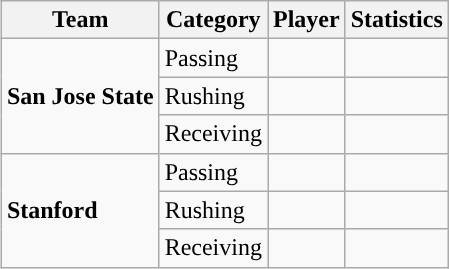<table class="wikitable" style="float: right;">
<tr>
<th>Team</th>
<th>Category</th>
<th>Player</th>
<th>Statistics</th>
</tr>
<tr>
<td rowspan=3><strong>San Jose State</strong></td>
<td>Passing</td>
<td></td>
<td></td>
</tr>
<tr>
<td>Rushing</td>
<td></td>
<td></td>
</tr>
<tr>
<td>Receiving</td>
<td></td>
<td></td>
</tr>
<tr>
<td rowspan=3><strong>Stanford</strong></td>
<td>Passing</td>
<td></td>
<td></td>
</tr>
<tr>
<td>Rushing</td>
<td></td>
<td></td>
</tr>
<tr>
<td>Receiving</td>
<td></td>
<td></td>
</tr>
</table>
